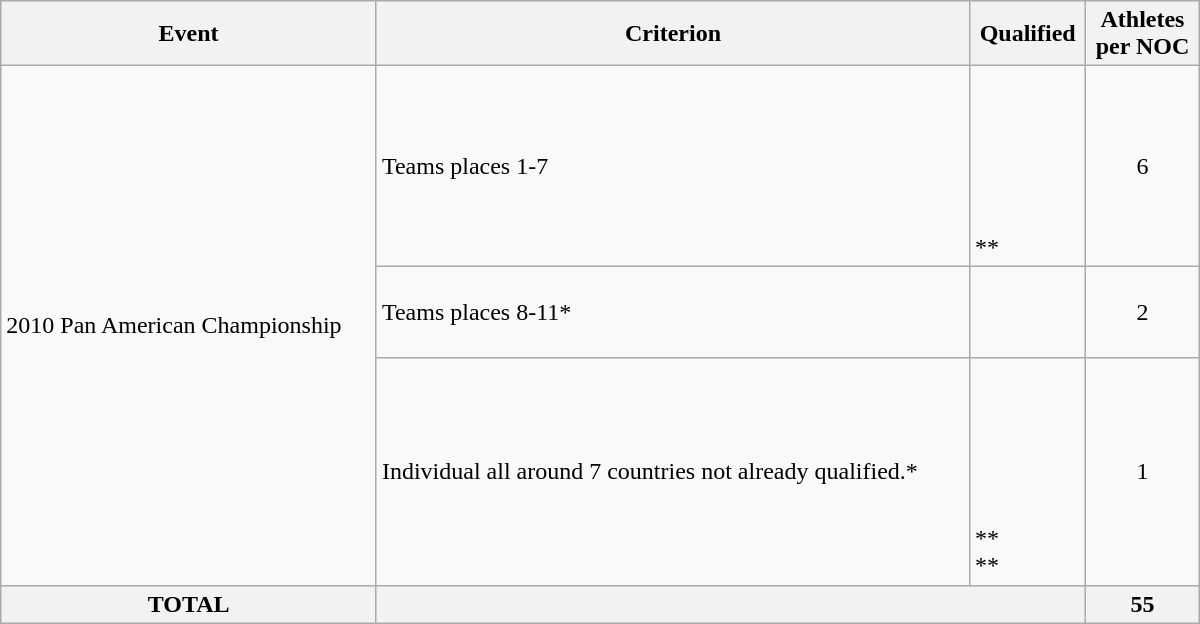<table class="wikitable" width=800>
<tr>
<th>Event</th>
<th>Criterion</th>
<th>Qualified</th>
<th>Athletes<br> per NOC</th>
</tr>
<tr>
<td rowspan="3">2010 Pan American Championship</td>
<td>Teams places 1-7</td>
<td> <br>  <br>  <br>  <br>  <br>  <br> **</td>
<td align="center">6</td>
</tr>
<tr>
<td>Teams places 8-11*</td>
<td> <br>  <br>  <br> </td>
<td align="center">2</td>
</tr>
<tr>
<td>Individual all around 7 countries not already qualified.*</td>
<td> <br>  <br>  <br>  <br>  <br>  <br> <s></s>** <br> **</td>
<td align="center">1</td>
</tr>
<tr>
<th>TOTAL</th>
<th colspan="2"></th>
<th>55</th>
</tr>
</table>
